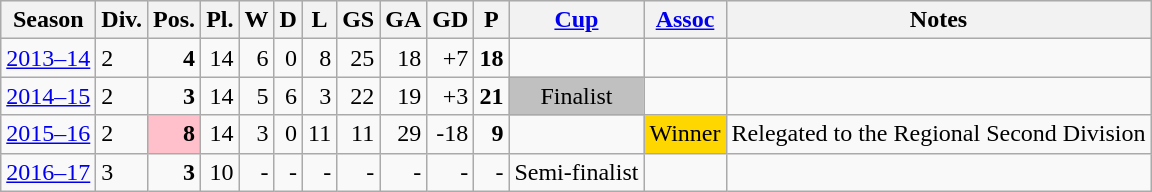<table class="wikitable">
<tr style="background:#efefef;">
<th>Season</th>
<th>Div.</th>
<th>Pos.</th>
<th>Pl.</th>
<th>W</th>
<th>D</th>
<th>L</th>
<th>GS</th>
<th>GA</th>
<th>GD</th>
<th>P</th>
<th><a href='#'>Cup</a></th>
<th><a href='#'>Assoc</a></th>
<th>Notes</th>
</tr>
<tr>
<td><a href='#'>2013–14</a></td>
<td>2</td>
<td align=right><strong>4</strong></td>
<td align=right>14</td>
<td align=right>6</td>
<td align=right>0</td>
<td align=right>8</td>
<td align=right>25</td>
<td align=right>18</td>
<td align=right>+7</td>
<td align=right><strong>18</strong></td>
<td></td>
<td></td>
<td></td>
</tr>
<tr>
<td><a href='#'>2014–15</a></td>
<td>2</td>
<td align=right><strong>3</strong></td>
<td align=right>14</td>
<td align=right>5</td>
<td align=right>6</td>
<td align=right>3</td>
<td align=right>22</td>
<td align=right>19</td>
<td align=right>+3</td>
<td align=right><strong>21</strong></td>
<td align=center bgcolor=silver>Finalist</td>
<td></td>
<td></td>
</tr>
<tr>
<td><a href='#'>2015–16</a></td>
<td>2</td>
<td align=right bgcolor=FFC0CB><strong>8</strong></td>
<td align=right>14</td>
<td align=right>3</td>
<td align=right>0</td>
<td align=right>11</td>
<td align=right>11</td>
<td align=right>29</td>
<td align=right>-18</td>
<td align=right><strong>9</strong></td>
<td></td>
<td bgcolor=gold>Winner</td>
<td>Relegated to the Regional Second Division</td>
</tr>
<tr>
<td><a href='#'>2016–17</a></td>
<td>3</td>
<td align=right><strong>3</strong></td>
<td align=right>10</td>
<td align=right>-</td>
<td align=right>-</td>
<td align=right>-</td>
<td align=right>-</td>
<td align=right>-</td>
<td align=right>-</td>
<td align=right>-</td>
<td>Semi-finalist</td>
<td></td>
<td></td>
</tr>
</table>
